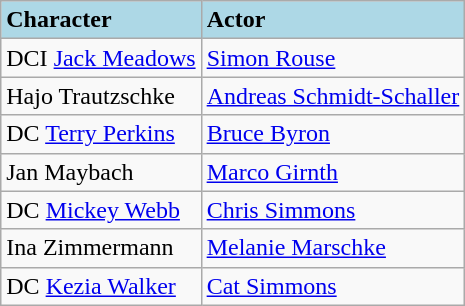<table class="wikitable">
<tr>
<td bgcolor="#add8e6"><strong>Character</strong></td>
<td bgcolor="#add8e6"><strong>Actor</strong></td>
</tr>
<tr>
<td>DCI <a href='#'>Jack Meadows</a></td>
<td><a href='#'>Simon Rouse</a></td>
</tr>
<tr>
<td>Hajo Trautzschke</td>
<td><a href='#'>Andreas Schmidt-Schaller</a></td>
</tr>
<tr>
<td>DC <a href='#'>Terry Perkins</a></td>
<td><a href='#'>Bruce Byron</a></td>
</tr>
<tr>
<td>Jan Maybach</td>
<td><a href='#'>Marco Girnth</a></td>
</tr>
<tr>
<td>DC <a href='#'>Mickey Webb</a></td>
<td><a href='#'>Chris Simmons</a></td>
</tr>
<tr>
<td>Ina Zimmermann</td>
<td><a href='#'>Melanie Marschke</a></td>
</tr>
<tr>
<td>DC <a href='#'>Kezia Walker</a></td>
<td><a href='#'>Cat Simmons</a></td>
</tr>
</table>
